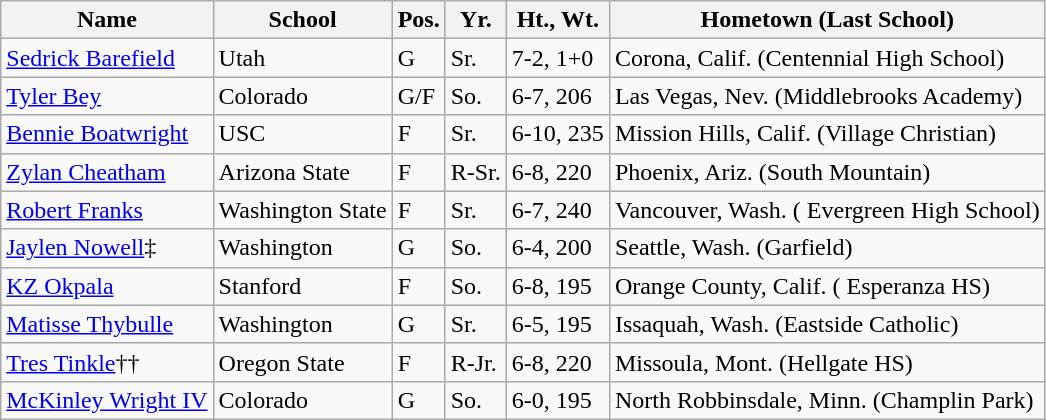<table class="wikitable">
<tr>
<th>Name</th>
<th>School</th>
<th>Pos.</th>
<th>Yr.</th>
<th>Ht., Wt.</th>
<th>Hometown (Last School)</th>
</tr>
<tr>
<td><a href='#'>Sedrick Barefield</a></td>
<td>Utah</td>
<td>G</td>
<td>Sr.</td>
<td>7-2, 1+0</td>
<td>Corona, Calif. (Centennial High School)</td>
</tr>
<tr>
<td><a href='#'>Tyler Bey</a></td>
<td>Colorado</td>
<td>G/F</td>
<td>So.</td>
<td>6-7, 206</td>
<td>Las Vegas, Nev. (Middlebrooks Academy)</td>
</tr>
<tr>
<td><a href='#'>Bennie Boatwright</a></td>
<td>USC</td>
<td>F</td>
<td>Sr.</td>
<td>6-10, 235</td>
<td>Mission Hills, Calif. (Village Christian)</td>
</tr>
<tr>
<td><a href='#'>Zylan Cheatham</a></td>
<td>Arizona State</td>
<td>F</td>
<td>R-Sr.</td>
<td>6-8, 220</td>
<td>Phoenix, Ariz. (South Mountain)</td>
</tr>
<tr>
<td><a href='#'>Robert Franks</a></td>
<td>Washington State</td>
<td>F</td>
<td>Sr.</td>
<td>6-7, 240</td>
<td>Vancouver, Wash. ( Evergreen High School)</td>
</tr>
<tr>
<td><a href='#'>Jaylen Nowell</a>‡</td>
<td>Washington</td>
<td>G</td>
<td>So.</td>
<td>6-4, 200</td>
<td>Seattle, Wash. (Garfield)</td>
</tr>
<tr>
<td><a href='#'>KZ Okpala</a></td>
<td>Stanford</td>
<td>F</td>
<td>So.</td>
<td>6-8, 195</td>
<td>Orange County, Calif. ( Esperanza HS)</td>
</tr>
<tr>
<td><a href='#'>Matisse Thybulle</a></td>
<td>Washington</td>
<td>G</td>
<td>Sr.</td>
<td>6-5, 195</td>
<td>Issaquah, Wash. (Eastside Catholic)</td>
</tr>
<tr>
<td><a href='#'>Tres Tinkle</a>††</td>
<td>Oregon State</td>
<td>F</td>
<td>R-Jr.</td>
<td>6-8, 220</td>
<td>Missoula, Mont. (Hellgate HS)</td>
</tr>
<tr>
<td><a href='#'>McKinley Wright IV</a></td>
<td>Colorado</td>
<td>G</td>
<td>So.</td>
<td>6-0, 195</td>
<td>North Robbinsdale, Minn. (Champlin Park)</td>
</tr>
</table>
